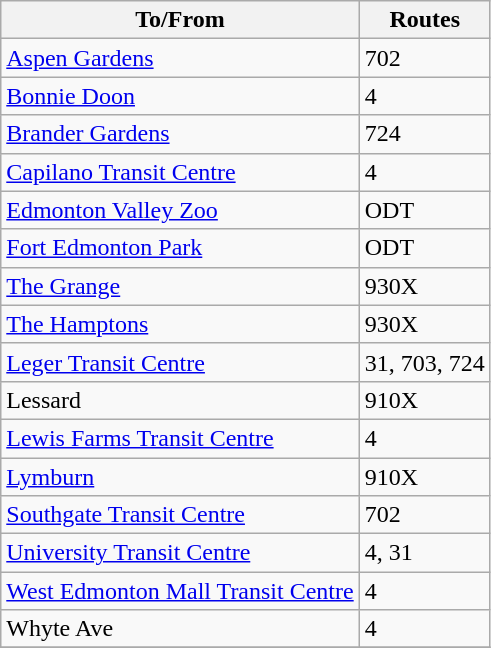<table class="wikitable mw-collapsible mw-collapsed" style="font-size: 100%" width=align=>
<tr>
<th>To/From</th>
<th>Routes</th>
</tr>
<tr>
<td><a href='#'>Aspen Gardens</a></td>
<td>702</td>
</tr>
<tr>
<td><a href='#'>Bonnie Doon</a></td>
<td>4</td>
</tr>
<tr>
<td><a href='#'>Brander Gardens</a></td>
<td>724</td>
</tr>
<tr>
<td><a href='#'>Capilano Transit Centre</a></td>
<td>4</td>
</tr>
<tr>
<td><a href='#'>Edmonton Valley Zoo</a></td>
<td>ODT</td>
</tr>
<tr>
<td><a href='#'>Fort Edmonton Park</a></td>
<td>ODT</td>
</tr>
<tr>
<td><a href='#'>The Grange</a></td>
<td>930X</td>
</tr>
<tr>
<td><a href='#'>The Hamptons</a></td>
<td>930X</td>
</tr>
<tr>
<td><a href='#'>Leger Transit Centre</a></td>
<td>31, 703, 724</td>
</tr>
<tr>
<td>Lessard</td>
<td>910X</td>
</tr>
<tr>
<td><a href='#'>Lewis Farms Transit Centre</a></td>
<td>4</td>
</tr>
<tr>
<td><a href='#'>Lymburn</a></td>
<td>910X</td>
</tr>
<tr>
<td><a href='#'>Southgate Transit Centre</a></td>
<td>702</td>
</tr>
<tr>
<td><a href='#'>University Transit Centre</a></td>
<td>4, 31</td>
</tr>
<tr>
<td><a href='#'>West Edmonton Mall Transit Centre</a></td>
<td>4</td>
</tr>
<tr>
<td>Whyte Ave</td>
<td>4</td>
</tr>
<tr>
</tr>
</table>
